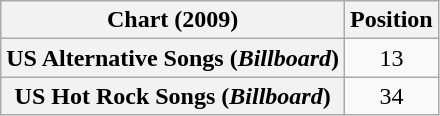<table class="wikitable sortable plainrowheaders" style="text-align:center">
<tr>
<th align="left">Chart (2009)</th>
<th align="center">Position<br></th>
</tr>
<tr>
<th scope="row">US Alternative Songs (<em>Billboard</em>)</th>
<td align="center">13</td>
</tr>
<tr>
<th scope="row">US Hot Rock Songs (<em>Billboard</em>)</th>
<td align="center">34</td>
</tr>
</table>
